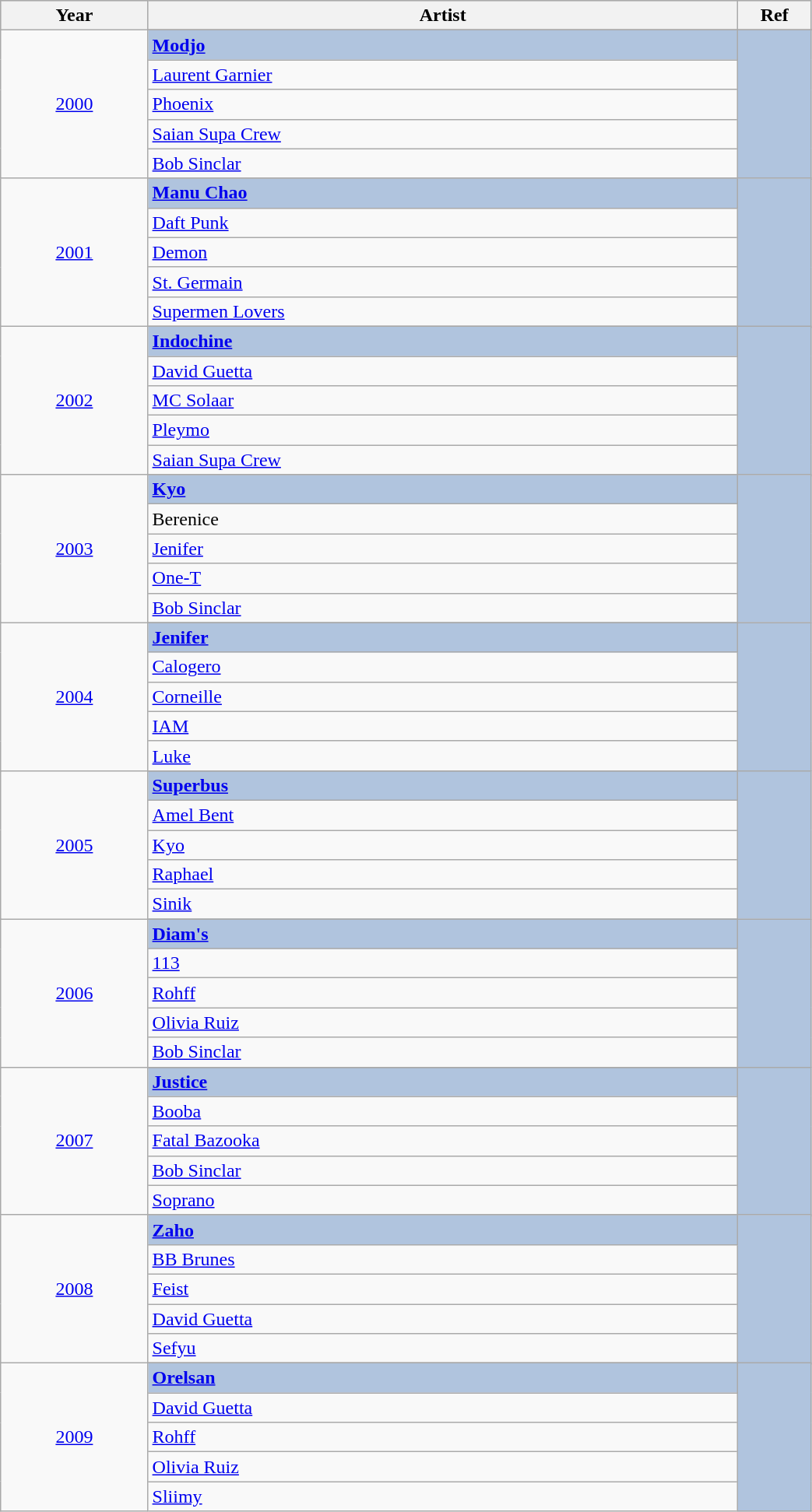<table class="wikitable" style="width:55%;">
<tr style="background:#bebebe;">
<th style="width:10%;">Year</th>
<th style="width:40%;">Artist</th>
<th style="width:5%;">Ref</th>
</tr>
<tr>
<td rowspan="6" align="center"><a href='#'>2000</a></td>
</tr>
<tr style="background:#B0C4DE">
<td><strong><a href='#'>Modjo</a></strong></td>
<td rowspan="6" align="center"></td>
</tr>
<tr>
<td><a href='#'>Laurent Garnier</a></td>
</tr>
<tr>
<td><a href='#'>Phoenix</a></td>
</tr>
<tr>
<td><a href='#'>Saian Supa Crew</a></td>
</tr>
<tr>
<td><a href='#'>Bob Sinclar</a></td>
</tr>
<tr>
<td rowspan="6" align="center"><a href='#'>2001</a></td>
</tr>
<tr style="background:#B0C4DE">
<td><strong><a href='#'>Manu Chao</a></strong></td>
<td rowspan="6" align="center"></td>
</tr>
<tr>
<td><a href='#'>Daft Punk</a></td>
</tr>
<tr>
<td><a href='#'>Demon</a></td>
</tr>
<tr>
<td><a href='#'>St. Germain</a></td>
</tr>
<tr>
<td><a href='#'>Supermen Lovers</a></td>
</tr>
<tr>
<td rowspan="6" align="center"><a href='#'>2002</a></td>
</tr>
<tr style="background:#B0C4DE">
<td><strong><a href='#'>Indochine</a></strong></td>
<td rowspan="6" align="center"></td>
</tr>
<tr>
<td><a href='#'>David Guetta</a></td>
</tr>
<tr>
<td><a href='#'>MC Solaar</a></td>
</tr>
<tr>
<td><a href='#'>Pleymo</a></td>
</tr>
<tr>
<td><a href='#'>Saian Supa Crew</a></td>
</tr>
<tr>
<td rowspan="6" align="center"><a href='#'>2003</a></td>
</tr>
<tr style="background:#B0C4DE">
<td><strong><a href='#'>Kyo</a></strong></td>
<td rowspan="6" align="center"></td>
</tr>
<tr>
<td>Berenice</td>
</tr>
<tr>
<td><a href='#'>Jenifer</a></td>
</tr>
<tr>
<td><a href='#'>One-T</a></td>
</tr>
<tr>
<td><a href='#'>Bob Sinclar</a></td>
</tr>
<tr>
<td rowspan="6" align="center"><a href='#'>2004</a></td>
</tr>
<tr style="background:#B0C4DE">
<td><strong><a href='#'>Jenifer</a></strong></td>
<td rowspan="6" align="center"></td>
</tr>
<tr>
<td><a href='#'>Calogero</a></td>
</tr>
<tr>
<td><a href='#'>Corneille</a></td>
</tr>
<tr>
<td><a href='#'>IAM</a></td>
</tr>
<tr>
<td><a href='#'>Luke</a></td>
</tr>
<tr>
<td rowspan="6" align="center"><a href='#'>2005</a></td>
</tr>
<tr style="background:#B0C4DE">
<td><strong><a href='#'>Superbus</a></strong></td>
<td rowspan="6" align="center"></td>
</tr>
<tr>
<td><a href='#'>Amel Bent</a></td>
</tr>
<tr>
<td><a href='#'>Kyo</a></td>
</tr>
<tr>
<td><a href='#'>Raphael</a></td>
</tr>
<tr>
<td><a href='#'>Sinik</a></td>
</tr>
<tr>
<td rowspan="6" align="center"><a href='#'>2006</a></td>
</tr>
<tr style="background:#B0C4DE">
<td><strong><a href='#'>Diam's</a></strong></td>
<td rowspan="6" align="center"></td>
</tr>
<tr>
<td><a href='#'>113</a></td>
</tr>
<tr>
<td><a href='#'>Rohff</a></td>
</tr>
<tr>
<td><a href='#'>Olivia Ruiz</a></td>
</tr>
<tr>
<td><a href='#'>Bob Sinclar</a></td>
</tr>
<tr>
<td rowspan="6" align="center"><a href='#'>2007</a></td>
</tr>
<tr style="background:#B0C4DE">
<td><strong><a href='#'>Justice</a></strong></td>
<td rowspan="6" align="center"></td>
</tr>
<tr>
<td><a href='#'>Booba</a></td>
</tr>
<tr>
<td><a href='#'>Fatal Bazooka</a></td>
</tr>
<tr>
<td><a href='#'>Bob Sinclar</a></td>
</tr>
<tr>
<td><a href='#'>Soprano</a></td>
</tr>
<tr>
<td rowspan="6" align="center"><a href='#'>2008</a></td>
</tr>
<tr style="background:#B0C4DE">
<td><strong><a href='#'>Zaho</a></strong></td>
<td rowspan="6" align="center"></td>
</tr>
<tr>
<td><a href='#'>BB Brunes</a></td>
</tr>
<tr>
<td><a href='#'>Feist</a></td>
</tr>
<tr>
<td><a href='#'>David Guetta</a></td>
</tr>
<tr>
<td><a href='#'>Sefyu</a></td>
</tr>
<tr>
<td rowspan="6" align="center"><a href='#'>2009</a></td>
</tr>
<tr style="background:#B0C4DE">
<td><strong><a href='#'>Orelsan</a></strong></td>
<td rowspan="6" align="center"></td>
</tr>
<tr>
<td><a href='#'>David Guetta</a></td>
</tr>
<tr>
<td><a href='#'>Rohff</a></td>
</tr>
<tr>
<td><a href='#'>Olivia Ruiz</a></td>
</tr>
<tr>
<td><a href='#'>Sliimy</a></td>
</tr>
</table>
